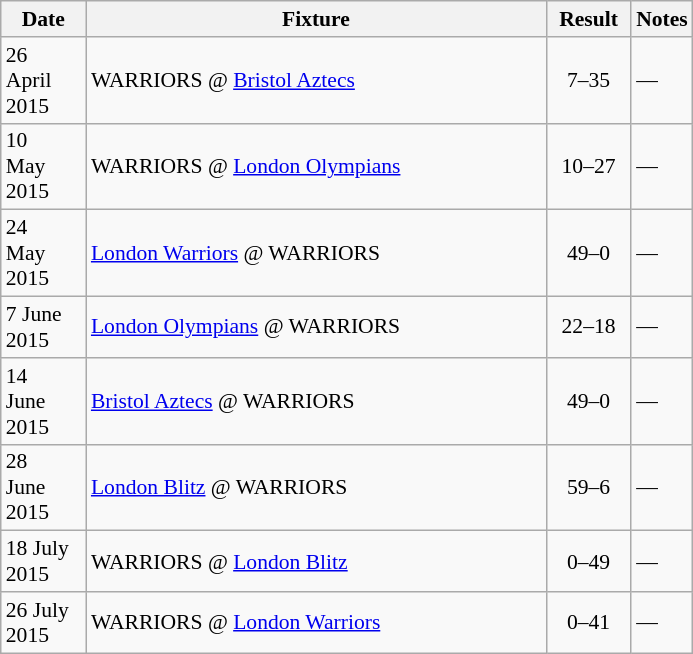<table class="wikitable" style="font-size: 90%;">
<tr>
<th width="50">Date</th>
<th width="300">Fixture</th>
<th width="50">Result</th>
<th>Notes</th>
</tr>
<tr>
<td style="padding-right:10px;">26 April 2015</td>
<td align="left">WARRIORS @ <a href='#'>Bristol Aztecs</a></td>
<td align="center">7–35</td>
<td>—</td>
</tr>
<tr>
<td style="padding-right:10px;">10 May 2015</td>
<td align="left">WARRIORS @ <a href='#'>London Olympians</a></td>
<td align="center">10–27</td>
<td>—</td>
</tr>
<tr>
<td style="padding-right:10px;">24 May 2015</td>
<td align="left"><a href='#'>London Warriors</a> @ WARRIORS</td>
<td align="center">49–0</td>
<td>—</td>
</tr>
<tr>
<td style="padding-right:10px;">7 June 2015</td>
<td align="left"><a href='#'>London Olympians</a> @ WARRIORS</td>
<td align="center">22–18</td>
<td>—</td>
</tr>
<tr>
<td style="padding-right:10px;">14 June 2015</td>
<td align="left"><a href='#'>Bristol Aztecs</a> @ WARRIORS</td>
<td align="center">49–0</td>
<td>—</td>
</tr>
<tr>
<td style="padding-right:10px;">28 June 2015</td>
<td align="left"><a href='#'>London Blitz</a> @ WARRIORS</td>
<td align="center">59–6</td>
<td>—</td>
</tr>
<tr>
<td style="padding-right:10px;">18 July 2015</td>
<td align="left">WARRIORS @ <a href='#'>London Blitz</a></td>
<td align="center">0–49</td>
<td>—</td>
</tr>
<tr>
<td style="padding-right:10px;">26 July 2015</td>
<td align="left">WARRIORS @ <a href='#'>London Warriors</a></td>
<td align="center">0–41</td>
<td>—</td>
</tr>
</table>
